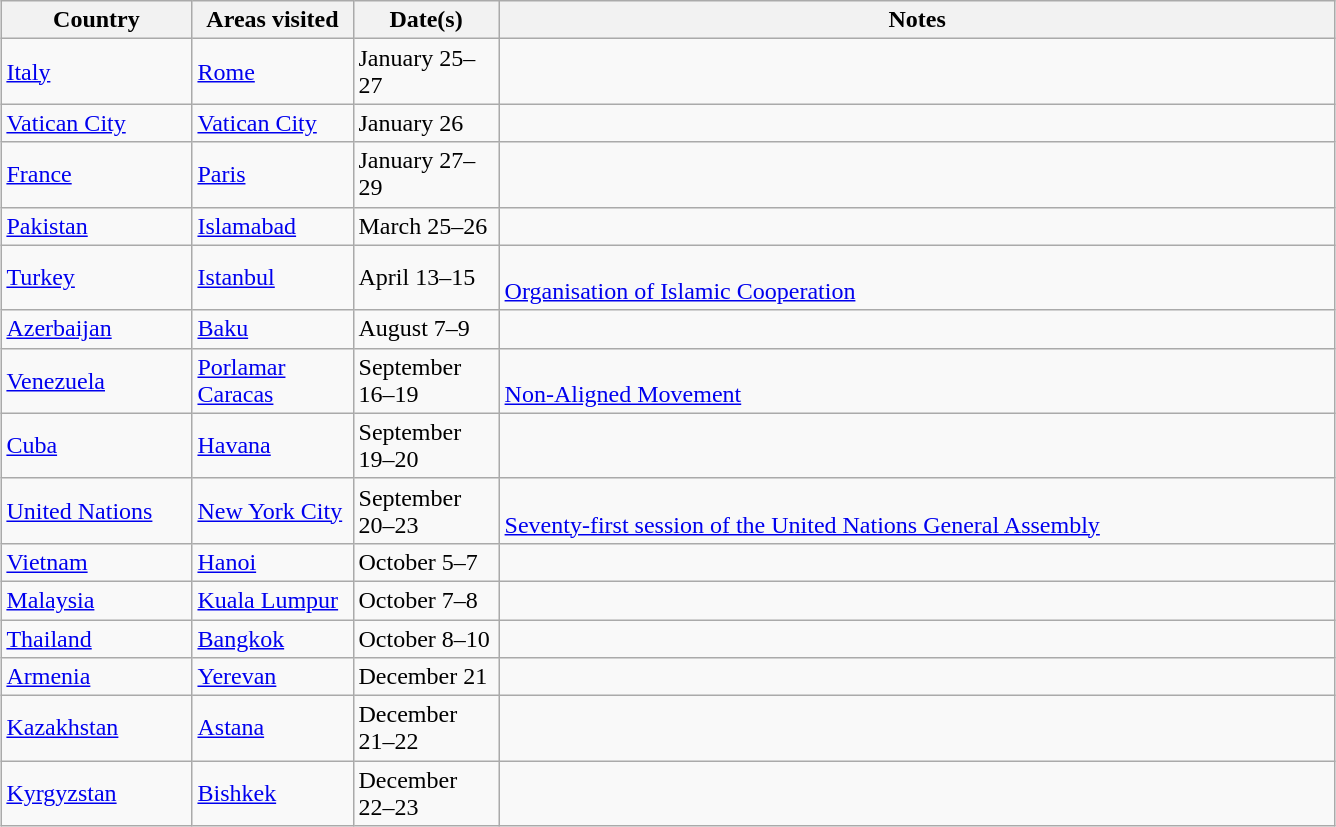<table class="wikitable" style="margin: 1em auto 1em auto">
<tr>
<th width=120>Country</th>
<th width=100>Areas visited</th>
<th width=90>Date(s)</th>
<th width=550>Notes</th>
</tr>
<tr>
<td> <a href='#'>Italy</a></td>
<td><a href='#'>Rome</a></td>
<td>January 25–27</td>
<td></td>
</tr>
<tr>
<td> <a href='#'>Vatican City</a></td>
<td><a href='#'>Vatican City</a></td>
<td>January 26</td>
<td></td>
</tr>
<tr>
<td> <a href='#'>France</a></td>
<td><a href='#'>Paris</a></td>
<td>January 27–29</td>
<td></td>
</tr>
<tr>
<td> <a href='#'>Pakistan</a></td>
<td><a href='#'>Islamabad</a></td>
<td>March 25–26</td>
<td></td>
</tr>
<tr>
<td> <a href='#'>Turkey</a></td>
<td><a href='#'>Istanbul</a></td>
<td>April 13–15</td>
<td><br><a href='#'>Organisation of Islamic Cooperation</a></td>
</tr>
<tr>
<td> <a href='#'>Azerbaijan</a></td>
<td><a href='#'>Baku</a></td>
<td>August 7–9</td>
<td></td>
</tr>
<tr>
<td> <a href='#'>Venezuela</a></td>
<td><a href='#'>Porlamar</a><br><a href='#'>Caracas</a></td>
<td>September 16–19</td>
<td><br><a href='#'>Non-Aligned Movement</a></td>
</tr>
<tr>
<td> <a href='#'>Cuba</a></td>
<td><a href='#'>Havana</a></td>
<td>September 19–20</td>
<td></td>
</tr>
<tr>
<td> <a href='#'>United Nations</a></td>
<td><a href='#'>New York City</a></td>
<td>September 20–23</td>
<td><br><a href='#'>Seventy-first session of the United Nations General Assembly</a></td>
</tr>
<tr>
<td> <a href='#'>Vietnam</a></td>
<td><a href='#'>Hanoi</a></td>
<td>October 5–7</td>
<td></td>
</tr>
<tr>
<td> <a href='#'>Malaysia</a></td>
<td><a href='#'>Kuala Lumpur</a></td>
<td>October 7–8</td>
<td></td>
</tr>
<tr>
<td> <a href='#'>Thailand</a></td>
<td><a href='#'>Bangkok</a></td>
<td>October 8–10</td>
<td></td>
</tr>
<tr>
<td> <a href='#'>Armenia</a></td>
<td><a href='#'>Yerevan</a></td>
<td>December 21</td>
<td></td>
</tr>
<tr>
<td> <a href='#'>Kazakhstan</a></td>
<td><a href='#'>Astana</a></td>
<td>December 21–22</td>
<td></td>
</tr>
<tr>
<td> <a href='#'>Kyrgyzstan</a></td>
<td><a href='#'>Bishkek</a></td>
<td>December 22–23</td>
<td></td>
</tr>
</table>
